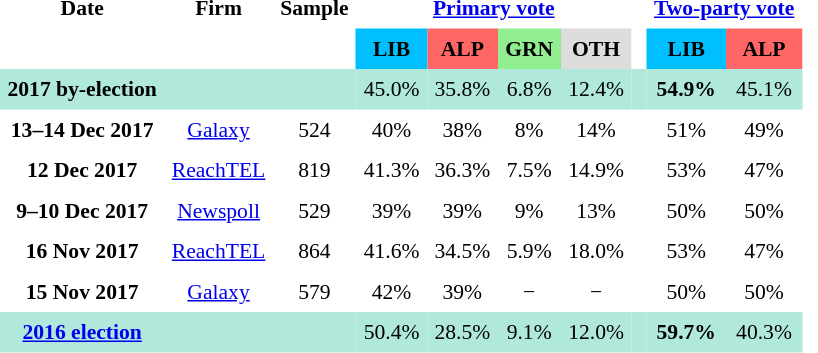<table class="toccolours" cellpadding="5" cellspacing="0" style="float:left; margin-right:.5em; margin-top:.4em; font-size:90%;">
<tr>
</tr>
<tr>
<th style="background:#; text-align:center;">Date</th>
<th style="background:#; text-align:center;">Firm</th>
<th style="background:#; text-align:center;">Sample</th>
<th style="background:#; text-align:center;" colspan="4"><a href='#'>Primary vote</a></th>
<th style="background:#; text-align:center;"></th>
<th style="background:#; text-align:center;" colspan="2"><a href='#'>Two-party vote</a></th>
</tr>
<tr>
<th style="background:#; text-align:center;"></th>
<th style="background:#; text-align:center;"></th>
<th style="background:#; text-align:center;"></th>
<th style="background:#00bfff; text-align:center;">LIB</th>
<th style="background:#f66; text-align:center;">ALP</th>
<th style="background:#90ee90;">GRN</th>
<th style="background:#DDDDDD;;">OTH</th>
<th style="background:#FFFFFF;;"></th>
<th style="background:#00bfff; text-align:center;">LIB</th>
<th style="background:#f66; text-align:center;">ALP</th>
<th style="background:#FFFFFF; text-align:center;"></th>
</tr>
<tr>
<th style="text-align:center; background:#b0e9db;"><strong>2017 by-election</strong></th>
<td width="" style="text-align:center; background:#b0e9db;"></td>
<td width="" style="text-align:center; background:#b0e9db;"></td>
<td width="" style="text-align:center; background:#b0e9db;">45.0%</td>
<td width="" style="text-align:center; background:#b0e9db;">35.8%</td>
<td width="" style="text-align:center; background:#b0e9db;">6.8%</td>
<td width="" style="text-align:center; background:#b0e9db;">12.4%</td>
<td width="" style="text-align:center; background:#b0e9db;"></td>
<td width="" style="text-align:center; background:#b0e9db;"><strong>54.9%</strong></td>
<td width="" style="text-align:center; background:#b0e9db;">45.1%</td>
<th></th>
</tr>
<tr>
<th style="text-align:center;" bgcolor="">13–14 Dec 2017</th>
<td style="text-align:center;" bgcolor=""><a href='#'>Galaxy</a></td>
<td style="text-align:center;" bgcolor="">524</td>
<td width="" style="text-align:center; background:#;">40%</td>
<td width="" style="text-align:center; background:#;">38%</td>
<td width="" style="text-align:center; background:#;">8%</td>
<td width="" style="text-align:center; background:#;">14%</td>
<td width="" style="text-align:center; background:#;"></td>
<td width="" style="text-align:center; background:#;">51%</td>
<td width="" style="text-align:center; background:#;">49%</td>
</tr>
<tr>
<th style="text-align:center;" bgcolor="">12 Dec 2017</th>
<td style="text-align:center;" bgcolor=""><a href='#'>ReachTEL</a></td>
<td style="text-align:center;" bgcolor="">819</td>
<td width="" style="text-align:center; background:#;">41.3%</td>
<td width="" style="text-align:center; background:#;">36.3%</td>
<td width="" style="text-align:center; background:#;">7.5%</td>
<td width="" style="text-align:center; background:#;">14.9%</td>
<td width="" style="text-align:center; background:#;"></td>
<td width="" style="text-align:center; background:#;">53%</td>
<td width="" style="text-align:center; background:#;">47%</td>
</tr>
<tr>
<th style="text-align:center;" bgcolor="">9–10 Dec 2017</th>
<td style="text-align:center;" bgcolor=""><a href='#'>Newspoll</a></td>
<td style="text-align:center;" bgcolor="">529</td>
<td width="" style="text-align:center; background:#;">39%</td>
<td width="" style="text-align:center; background:#;">39%</td>
<td width="" style="text-align:center; background:#;">9%</td>
<td width="" style="text-align:center; background:#;">13%</td>
<td width="" style="text-align:center; background:#;"></td>
<td width="" style="text-align:center; background:#;">50%</td>
<td width="" style="text-align:center; background:#;">50%</td>
</tr>
<tr>
<th style="text-align:center;" bgcolor="">16 Nov 2017</th>
<td style="text-align:center;" bgcolor=""><a href='#'>ReachTEL</a></td>
<td style="text-align:center;" bgcolor="">864</td>
<td width="" style="text-align:center; background:#;">41.6%</td>
<td width="" style="text-align:center; background:#;">34.5%</td>
<td width="" style="text-align:center; background:#;">5.9%</td>
<td width="" style="text-align:center; background:#;">18.0%</td>
<td width="" style="text-align:center; background:#;"></td>
<td width="" style="text-align:center; background:#;">53%</td>
<td width="" style="text-align:center; background:#;">47%</td>
</tr>
<tr>
<th style="text-align:center;" bgcolor="">15 Nov 2017</th>
<td style="text-align:center;" bgcolor=""><a href='#'>Galaxy</a></td>
<td style="text-align:center;" bgcolor="">579</td>
<td width="" style="text-align:center; background:#;">42%</td>
<td width="" style="text-align:center; background:#;">39%</td>
<td width="" style="text-align:center; background:#;">−</td>
<td width="" style="text-align:center; background:#;">−</td>
<td width="" style="text-align:center; background:#;"></td>
<td width="" style="text-align:center; background:#;">50%</td>
<td width="" style="text-align:center; background:#;">50%</td>
</tr>
<tr>
<th style="text-align:center; background:#b0e9db;"><strong><a href='#'>2016 election</a></strong></th>
<td width="" style="text-align:center; background:#b0e9db;"></td>
<td width="" style="text-align:center; background:#b0e9db;"></td>
<td width="" style="text-align:center; background:#b0e9db;">50.4%</td>
<td width="" style="text-align:center; background:#b0e9db;">28.5%</td>
<td width="" style="text-align:center; background:#b0e9db;">9.1%</td>
<td width="" style="text-align:center; background:#b0e9db;">12.0%</td>
<td width="" style="text-align:center; background:#b0e9db;"></td>
<td width="" style="text-align:center; background:#b0e9db;"><strong>59.7%</strong></td>
<td width="" style="text-align:center; background:#b0e9db;">40.3%</td>
</tr>
</table>
